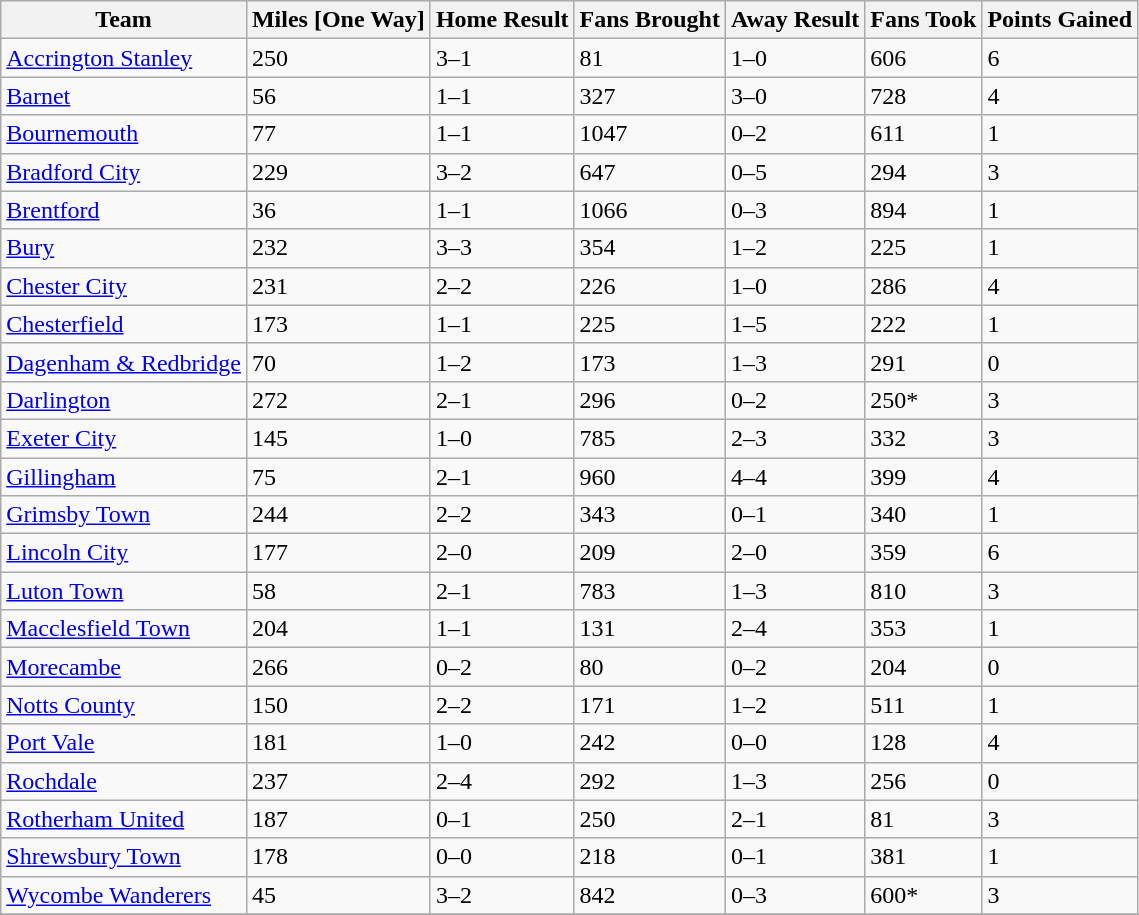<table class="wikitable">
<tr>
<th>Team</th>
<th>Miles [One Way]</th>
<th>Home Result</th>
<th>Fans Brought</th>
<th>Away Result</th>
<th>Fans Took</th>
<th>Points Gained</th>
</tr>
<tr>
<td><a href='#'>Accrington Stanley</a></td>
<td>250</td>
<td>3–1</td>
<td>81</td>
<td>1–0</td>
<td>606</td>
<td>6</td>
</tr>
<tr>
<td><a href='#'>Barnet</a></td>
<td>56</td>
<td>1–1</td>
<td>327</td>
<td>3–0</td>
<td>728</td>
<td>4</td>
</tr>
<tr>
<td><a href='#'>Bournemouth</a></td>
<td>77</td>
<td>1–1</td>
<td>1047</td>
<td>0–2</td>
<td>611</td>
<td>1</td>
</tr>
<tr>
<td><a href='#'>Bradford City</a></td>
<td>229</td>
<td>3–2</td>
<td>647</td>
<td>0–5</td>
<td>294</td>
<td>3</td>
</tr>
<tr>
<td><a href='#'>Brentford</a></td>
<td>36</td>
<td>1–1</td>
<td>1066</td>
<td>0–3</td>
<td>894</td>
<td>1</td>
</tr>
<tr>
<td><a href='#'>Bury</a></td>
<td>232</td>
<td>3–3</td>
<td>354</td>
<td>1–2</td>
<td>225</td>
<td>1</td>
</tr>
<tr>
<td><a href='#'>Chester City</a></td>
<td>231</td>
<td>2–2</td>
<td>226</td>
<td>1–0</td>
<td>286</td>
<td>4</td>
</tr>
<tr>
<td><a href='#'>Chesterfield</a></td>
<td>173</td>
<td>1–1</td>
<td>225</td>
<td>1–5</td>
<td>222</td>
<td>1</td>
</tr>
<tr>
<td><a href='#'>Dagenham & Redbridge</a></td>
<td>70</td>
<td>1–2</td>
<td>173</td>
<td>1–3</td>
<td>291</td>
<td>0</td>
</tr>
<tr>
<td><a href='#'>Darlington</a></td>
<td>272</td>
<td>2–1</td>
<td>296</td>
<td>0–2</td>
<td>250*</td>
<td>3</td>
</tr>
<tr>
<td><a href='#'>Exeter City</a></td>
<td>145</td>
<td>1–0</td>
<td>785</td>
<td>2–3</td>
<td>332</td>
<td>3</td>
</tr>
<tr>
<td><a href='#'>Gillingham</a></td>
<td>75</td>
<td>2–1</td>
<td>960</td>
<td>4–4</td>
<td>399</td>
<td>4</td>
</tr>
<tr>
<td><a href='#'>Grimsby Town</a></td>
<td>244</td>
<td>2–2</td>
<td>343</td>
<td>0–1</td>
<td>340</td>
<td>1</td>
</tr>
<tr>
<td><a href='#'>Lincoln City</a></td>
<td>177</td>
<td>2–0</td>
<td>209</td>
<td>2–0</td>
<td>359</td>
<td>6</td>
</tr>
<tr>
<td><a href='#'>Luton Town</a></td>
<td>58</td>
<td>2–1</td>
<td>783</td>
<td>1–3</td>
<td>810</td>
<td>3</td>
</tr>
<tr>
<td><a href='#'>Macclesfield Town</a></td>
<td>204</td>
<td>1–1</td>
<td>131</td>
<td>2–4</td>
<td>353</td>
<td>1</td>
</tr>
<tr>
<td><a href='#'>Morecambe</a></td>
<td>266</td>
<td>0–2</td>
<td>80</td>
<td>0–2</td>
<td>204</td>
<td>0</td>
</tr>
<tr>
<td><a href='#'>Notts County</a></td>
<td>150</td>
<td>2–2</td>
<td>171</td>
<td>1–2</td>
<td>511</td>
<td>1</td>
</tr>
<tr>
<td><a href='#'>Port Vale</a></td>
<td>181</td>
<td>1–0</td>
<td>242</td>
<td>0–0</td>
<td>128</td>
<td>4</td>
</tr>
<tr>
<td><a href='#'>Rochdale</a></td>
<td>237</td>
<td>2–4</td>
<td>292</td>
<td>1–3</td>
<td>256</td>
<td>0</td>
</tr>
<tr>
<td><a href='#'>Rotherham United</a></td>
<td>187</td>
<td>0–1</td>
<td>250</td>
<td>2–1</td>
<td>81</td>
<td>3</td>
</tr>
<tr>
<td><a href='#'>Shrewsbury Town</a></td>
<td>178</td>
<td>0–0</td>
<td>218</td>
<td>0–1</td>
<td>381</td>
<td>1</td>
</tr>
<tr>
<td><a href='#'>Wycombe Wanderers</a></td>
<td>45</td>
<td>3–2</td>
<td>842</td>
<td>0–3</td>
<td>600*</td>
<td>3</td>
</tr>
<tr>
</tr>
</table>
